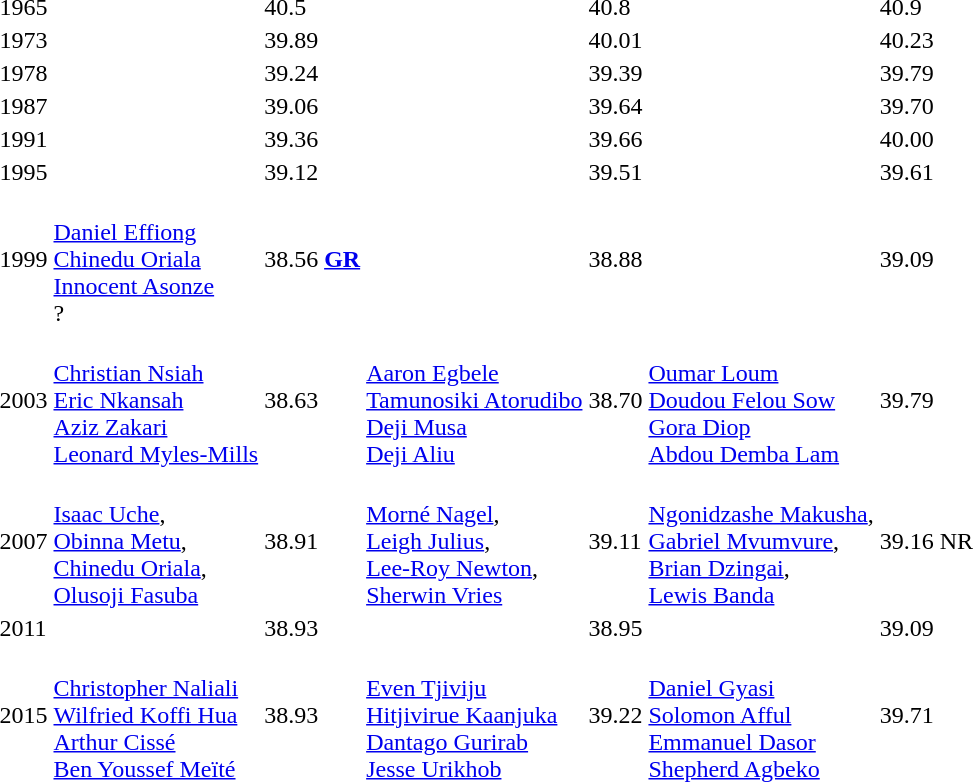<table>
<tr>
<td>1965</td>
<td></td>
<td>40.5</td>
<td></td>
<td>40.8</td>
<td></td>
<td>40.9</td>
</tr>
<tr>
<td>1973</td>
<td></td>
<td>39.89</td>
<td></td>
<td>40.01</td>
<td></td>
<td>40.23</td>
</tr>
<tr>
<td>1978</td>
<td></td>
<td>39.24</td>
<td></td>
<td>39.39</td>
<td></td>
<td>39.79</td>
</tr>
<tr>
<td>1987</td>
<td></td>
<td>39.06</td>
<td></td>
<td>39.64</td>
<td></td>
<td>39.70</td>
</tr>
<tr>
<td>1991</td>
<td></td>
<td>39.36</td>
<td></td>
<td>39.66</td>
<td></td>
<td>40.00</td>
</tr>
<tr>
<td>1995</td>
<td></td>
<td>39.12</td>
<td></td>
<td>39.51</td>
<td></td>
<td>39.61</td>
</tr>
<tr>
<td>1999</td>
<td><br><a href='#'>Daniel Effiong</a><br><a href='#'>Chinedu Oriala</a><br><a href='#'>Innocent Asonze</a><br>?</td>
<td>38.56 <strong><a href='#'>GR</a></strong></td>
<td></td>
<td>38.88</td>
<td></td>
<td>39.09</td>
</tr>
<tr>
<td>2003<br></td>
<td><br><a href='#'>Christian Nsiah</a><br><a href='#'>Eric Nkansah</a><br><a href='#'>Aziz Zakari</a><br><a href='#'>Leonard Myles-Mills</a></td>
<td>38.63</td>
<td><br><a href='#'>Aaron Egbele</a><br><a href='#'>Tamunosiki Atorudibo</a><br><a href='#'>Deji Musa</a><br><a href='#'>Deji Aliu</a></td>
<td>38.70</td>
<td><br><a href='#'>Oumar Loum</a><br><a href='#'>Doudou Felou Sow</a><br><a href='#'>Gora Diop</a><br><a href='#'>Abdou Demba Lam</a></td>
<td>39.79</td>
</tr>
<tr>
<td>2007<br></td>
<td><br><a href='#'>Isaac Uche</a>,<br><a href='#'>Obinna Metu</a>,<br><a href='#'>Chinedu Oriala</a>,<br><a href='#'>Olusoji Fasuba</a></td>
<td>38.91</td>
<td><br><a href='#'>Morné Nagel</a>,<br><a href='#'>Leigh Julius</a>,<br><a href='#'>Lee-Roy Newton</a>,<br><a href='#'>Sherwin Vries</a></td>
<td>39.11</td>
<td><br><a href='#'>Ngonidzashe Makusha</a>,<br><a href='#'>Gabriel Mvumvure</a>,<br><a href='#'>Brian Dzingai</a>,<br><a href='#'>Lewis Banda</a></td>
<td>39.16 NR</td>
</tr>
<tr>
<td>2011<br></td>
<td></td>
<td>38.93</td>
<td></td>
<td>38.95</td>
<td></td>
<td>39.09</td>
</tr>
<tr>
<td>2015</td>
<td><br><a href='#'>Christopher Naliali</a><br><a href='#'>Wilfried Koffi Hua</a><br><a href='#'>Arthur Cissé</a><br><a href='#'>Ben Youssef Meïté</a></td>
<td>38.93</td>
<td><br><a href='#'>Even Tjiviju</a><br><a href='#'>Hitjivirue Kaanjuka</a><br><a href='#'>Dantago Gurirab</a><br><a href='#'>Jesse Urikhob</a></td>
<td>39.22</td>
<td><br><a href='#'>Daniel Gyasi</a><br><a href='#'>Solomon Afful</a><br><a href='#'>Emmanuel Dasor</a><br><a href='#'>Shepherd Agbeko</a></td>
<td>39.71</td>
</tr>
</table>
